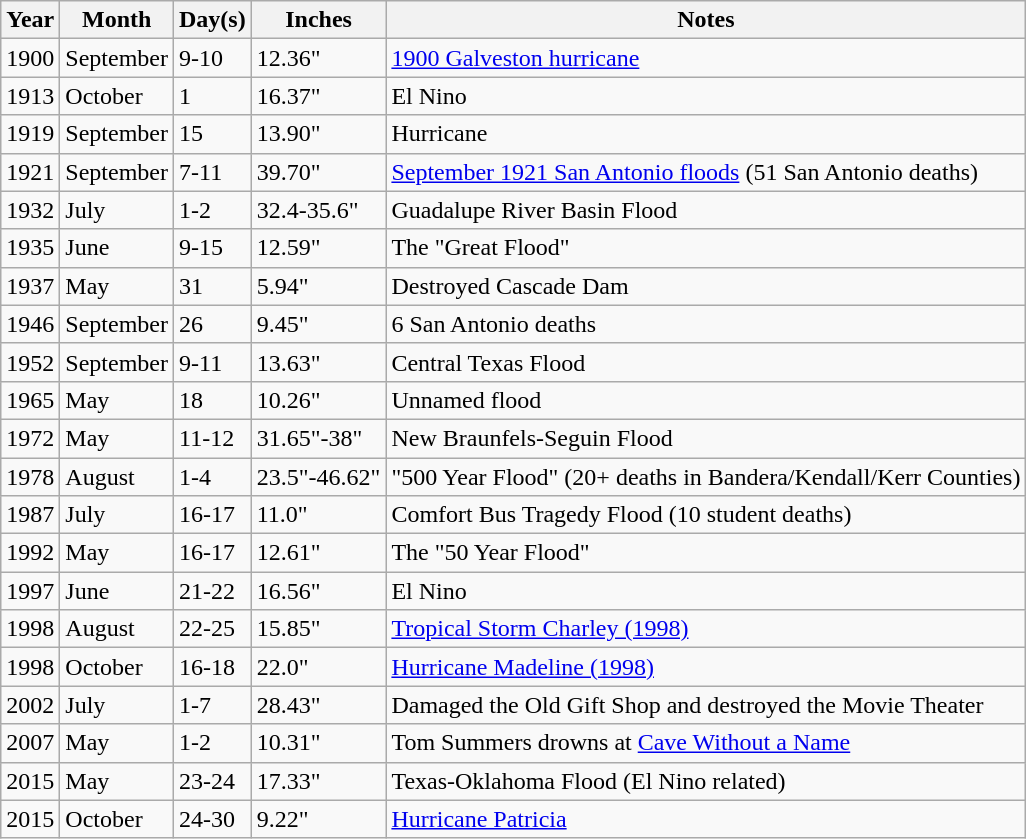<table class="wikitable">
<tr>
<th>Year</th>
<th>Month</th>
<th>Day(s)</th>
<th>Inches</th>
<th>Notes</th>
</tr>
<tr>
<td>1900</td>
<td>September</td>
<td>9-10</td>
<td>12.36"</td>
<td><a href='#'>1900 Galveston hurricane</a></td>
</tr>
<tr>
<td>1913</td>
<td>October</td>
<td>1</td>
<td>16.37"</td>
<td>El Nino</td>
</tr>
<tr>
<td>1919</td>
<td>September</td>
<td>15</td>
<td>13.90"</td>
<td>Hurricane</td>
</tr>
<tr>
<td>1921</td>
<td>September</td>
<td>7-11</td>
<td>39.70"</td>
<td><a href='#'>September 1921 San Antonio floods</a> (51 San Antonio deaths)</td>
</tr>
<tr>
<td>1932</td>
<td>July</td>
<td>1-2</td>
<td>32.4-35.6"</td>
<td>Guadalupe River Basin Flood</td>
</tr>
<tr>
<td>1935</td>
<td>June</td>
<td>9-15</td>
<td>12.59"</td>
<td>The "Great Flood"</td>
</tr>
<tr>
<td>1937</td>
<td>May</td>
<td>31</td>
<td>5.94"</td>
<td>Destroyed Cascade Dam</td>
</tr>
<tr>
<td>1946</td>
<td>September</td>
<td>26</td>
<td>9.45"</td>
<td>6 San Antonio deaths</td>
</tr>
<tr>
<td>1952</td>
<td>September</td>
<td>9-11</td>
<td>13.63"</td>
<td>Central Texas Flood</td>
</tr>
<tr>
<td>1965</td>
<td>May</td>
<td>18</td>
<td>10.26"</td>
<td>Unnamed flood</td>
</tr>
<tr>
<td>1972</td>
<td>May</td>
<td>11-12</td>
<td>31.65"-38"</td>
<td>New Braunfels-Seguin Flood</td>
</tr>
<tr>
<td>1978</td>
<td>August</td>
<td>1-4</td>
<td>23.5"-46.62"</td>
<td>"500 Year Flood" (20+ deaths in Bandera/Kendall/Kerr Counties)</td>
</tr>
<tr>
<td>1987</td>
<td>July</td>
<td>16-17</td>
<td>11.0"</td>
<td>Comfort Bus Tragedy Flood (10 student deaths)</td>
</tr>
<tr>
<td>1992</td>
<td>May</td>
<td>16-17</td>
<td>12.61"</td>
<td>The "50 Year Flood"</td>
</tr>
<tr>
<td>1997</td>
<td>June</td>
<td>21-22</td>
<td>16.56"</td>
<td>El Nino</td>
</tr>
<tr>
<td>1998</td>
<td>August</td>
<td>22-25</td>
<td>15.85"</td>
<td><a href='#'>Tropical Storm Charley (1998)</a></td>
</tr>
<tr>
<td>1998</td>
<td>October</td>
<td>16-18</td>
<td>22.0"</td>
<td><a href='#'>Hurricane Madeline (1998)</a></td>
</tr>
<tr>
<td>2002</td>
<td>July</td>
<td>1-7</td>
<td>28.43"</td>
<td>Damaged the Old Gift Shop and destroyed the Movie Theater</td>
</tr>
<tr>
<td>2007</td>
<td>May</td>
<td>1-2</td>
<td>10.31"</td>
<td>Tom Summers drowns at <a href='#'>Cave Without a Name</a></td>
</tr>
<tr>
<td>2015</td>
<td>May</td>
<td>23-24</td>
<td>17.33"</td>
<td>Texas-Oklahoma Flood (El Nino related)</td>
</tr>
<tr>
<td>2015</td>
<td>October</td>
<td>24-30</td>
<td>9.22"</td>
<td><a href='#'>Hurricane Patricia</a></td>
</tr>
</table>
